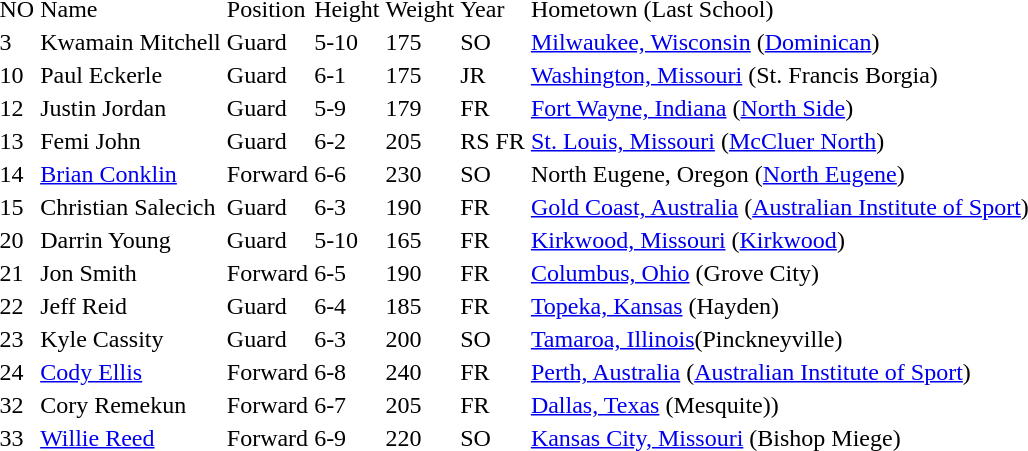<table>
<tr>
<td>NO</td>
<td>Name</td>
<td>Position</td>
<td>Height</td>
<td>Weight</td>
<td>Year</td>
<td>Hometown (Last School)</td>
<td></td>
</tr>
<tr>
<td>3</td>
<td>Kwamain Mitchell</td>
<td>Guard</td>
<td>5-10</td>
<td>175</td>
<td>SO</td>
<td><a href='#'>Milwaukee, Wisconsin</a> (<a href='#'>Dominican</a>)</td>
<td></td>
</tr>
<tr>
<td>10</td>
<td>Paul Eckerle</td>
<td>Guard</td>
<td>6-1</td>
<td>175</td>
<td>JR</td>
<td><a href='#'>Washington, Missouri</a> (St. Francis Borgia)</td>
<td></td>
</tr>
<tr>
<td>12</td>
<td>Justin Jordan</td>
<td>Guard</td>
<td>5-9</td>
<td>179</td>
<td>FR</td>
<td><a href='#'>Fort Wayne, Indiana</a> (<a href='#'>North Side</a>)</td>
<td></td>
</tr>
<tr>
<td>13</td>
<td>Femi John</td>
<td>Guard</td>
<td>6-2</td>
<td>205</td>
<td>RS FR</td>
<td><a href='#'>St. Louis, Missouri</a> (<a href='#'>McCluer North</a>)</td>
</tr>
<tr>
<td>14</td>
<td><a href='#'>Brian Conklin</a></td>
<td>Forward</td>
<td>6-6</td>
<td>230</td>
<td>SO</td>
<td>North Eugene, Oregon (<a href='#'>North Eugene</a>)</td>
<td></td>
</tr>
<tr>
<td>15</td>
<td>Christian Salecich</td>
<td>Guard</td>
<td>6-3</td>
<td>190</td>
<td>FR</td>
<td><a href='#'>Gold Coast, Australia</a> (<a href='#'>Australian Institute of Sport</a>)</td>
<td></td>
</tr>
<tr>
<td>20</td>
<td>Darrin Young</td>
<td>Guard</td>
<td>5-10</td>
<td>165</td>
<td>FR</td>
<td><a href='#'>Kirkwood, Missouri</a> (<a href='#'>Kirkwood</a>)</td>
</tr>
<tr>
<td>21</td>
<td>Jon Smith</td>
<td>Forward</td>
<td>6-5</td>
<td>190</td>
<td>FR</td>
<td><a href='#'>Columbus, Ohio</a> (Grove City)</td>
</tr>
<tr>
<td>22</td>
<td>Jeff Reid</td>
<td>Guard</td>
<td>6-4</td>
<td>185</td>
<td>FR</td>
<td><a href='#'>Topeka, Kansas</a> (Hayden)</td>
</tr>
<tr>
<td>23</td>
<td>Kyle Cassity</td>
<td>Guard</td>
<td>6-3</td>
<td>200</td>
<td>SO</td>
<td><a href='#'>Tamaroa, Illinois</a>(Pinckneyville)</td>
</tr>
<tr>
<td>24</td>
<td><a href='#'>Cody Ellis</a></td>
<td>Forward</td>
<td>6-8</td>
<td>240</td>
<td>FR</td>
<td><a href='#'>Perth, Australia</a> (<a href='#'>Australian Institute of Sport</a>)</td>
</tr>
<tr>
<td>32</td>
<td>Cory Remekun</td>
<td>Forward</td>
<td>6-7</td>
<td>205</td>
<td>FR</td>
<td><a href='#'>Dallas, Texas</a> (Mesquite))</td>
<td></td>
</tr>
<tr>
<td>33</td>
<td><a href='#'>Willie Reed</a></td>
<td>Forward</td>
<td>6-9</td>
<td>220</td>
<td>SO</td>
<td><a href='#'>Kansas City, Missouri</a> (Bishop Miege)</td>
<td></td>
</tr>
</table>
